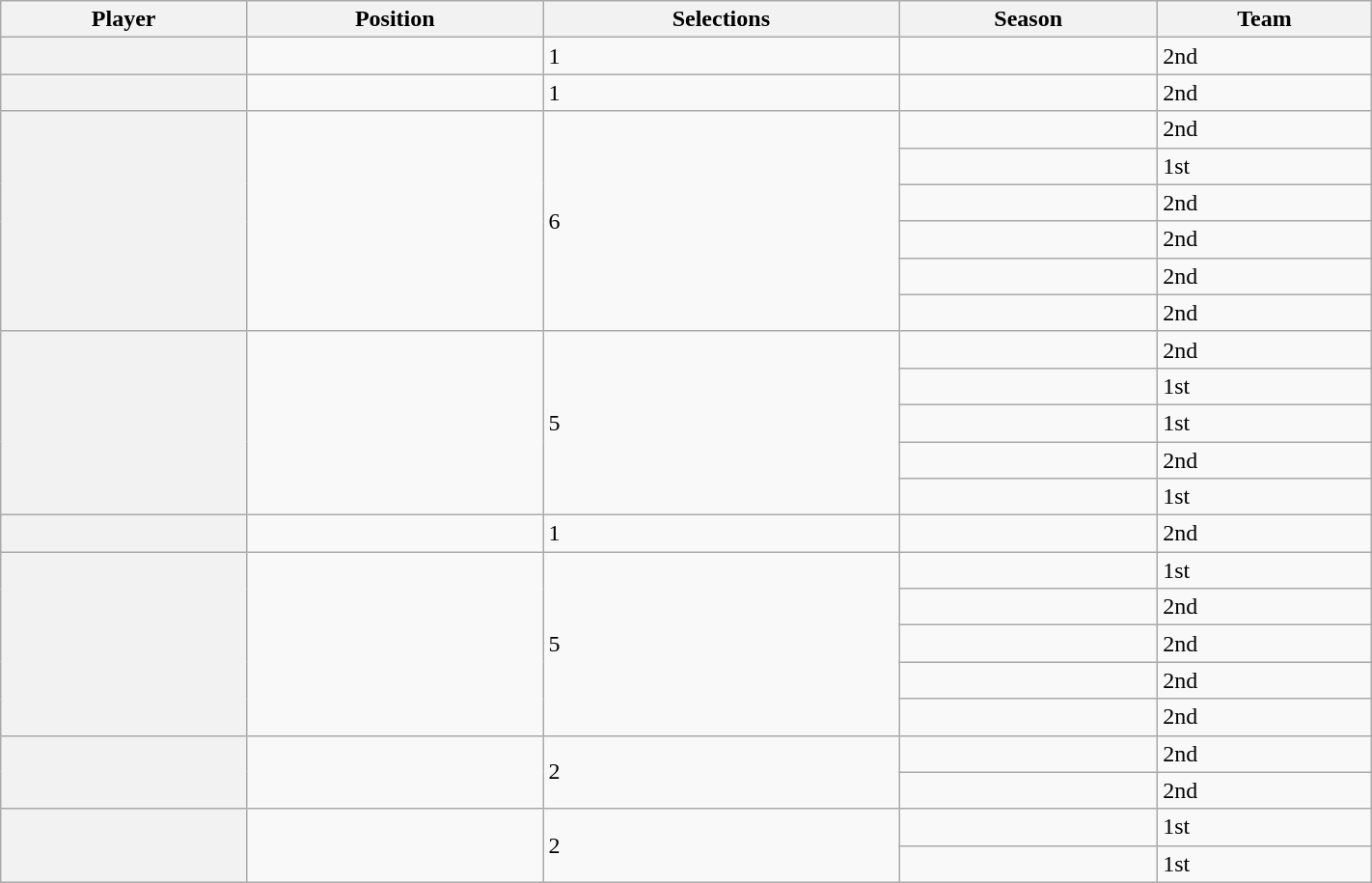<table class="wikitable sortable" width="75%">
<tr>
<th scope="col">Player</th>
<th scope="col">Position</th>
<th scope="col">Selections</th>
<th scope="col">Season</th>
<th scope="col">Team</th>
</tr>
<tr>
<th scope="row"></th>
<td></td>
<td>1</td>
<td></td>
<td>2nd</td>
</tr>
<tr>
<th scope="row"></th>
<td></td>
<td>1</td>
<td></td>
<td>2nd</td>
</tr>
<tr>
<th scope="row" rowspan="6"></th>
<td rowspan="6"></td>
<td rowspan="6">6</td>
<td></td>
<td>2nd</td>
</tr>
<tr>
<td></td>
<td>1st</td>
</tr>
<tr>
<td></td>
<td>2nd</td>
</tr>
<tr>
<td></td>
<td>2nd</td>
</tr>
<tr>
<td></td>
<td>2nd</td>
</tr>
<tr>
<td></td>
<td>2nd</td>
</tr>
<tr>
<th scope="row" rowspan="5"></th>
<td rowspan="5"></td>
<td rowspan="5">5</td>
<td></td>
<td>2nd</td>
</tr>
<tr>
<td></td>
<td>1st</td>
</tr>
<tr>
<td></td>
<td>1st</td>
</tr>
<tr>
<td></td>
<td>2nd</td>
</tr>
<tr>
<td></td>
<td>1st</td>
</tr>
<tr>
<th scope="row"></th>
<td></td>
<td>1</td>
<td></td>
<td>2nd</td>
</tr>
<tr>
<th scope="row" rowspan="5"></th>
<td rowspan="5"></td>
<td rowspan="5">5</td>
<td></td>
<td>1st</td>
</tr>
<tr>
<td></td>
<td>2nd</td>
</tr>
<tr>
<td></td>
<td>2nd</td>
</tr>
<tr>
<td></td>
<td>2nd</td>
</tr>
<tr>
<td></td>
<td>2nd</td>
</tr>
<tr>
<th scope="row" rowspan="2"></th>
<td rowspan="2"></td>
<td rowspan="2">2</td>
<td></td>
<td>2nd</td>
</tr>
<tr>
<td></td>
<td>2nd</td>
</tr>
<tr>
<th scope="row" rowspan="2"></th>
<td rowspan="2"></td>
<td rowspan="2">2</td>
<td></td>
<td>1st</td>
</tr>
<tr>
<td></td>
<td>1st</td>
</tr>
</table>
